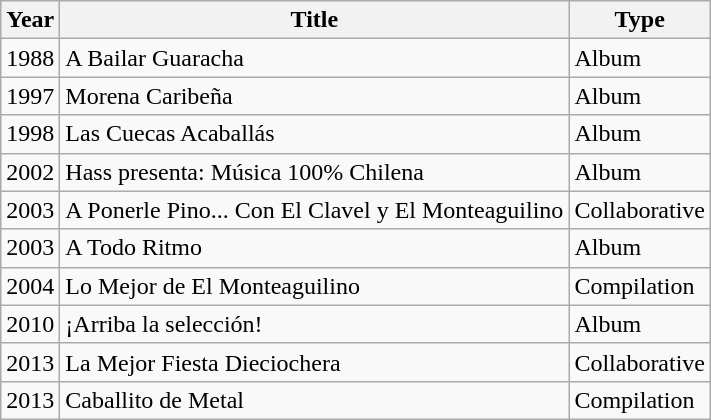<table class="wikitable">
<tr>
<th>Year</th>
<th>Title</th>
<th>Type</th>
</tr>
<tr>
<td>1988</td>
<td>A Bailar Guaracha</td>
<td>Album</td>
</tr>
<tr>
<td>1997</td>
<td>Morena Caribeña</td>
<td>Album</td>
</tr>
<tr>
<td>1998</td>
<td>Las Cuecas Acaballás</td>
<td>Album</td>
</tr>
<tr>
<td>2002</td>
<td>Hass presenta: Música 100% Chilena</td>
<td>Album</td>
</tr>
<tr>
<td>2003</td>
<td>A Ponerle Pino... Con El Clavel y El Monteaguilino</td>
<td>Collaborative</td>
</tr>
<tr>
<td>2003</td>
<td>A Todo Ritmo</td>
<td>Album</td>
</tr>
<tr>
<td>2004</td>
<td>Lo Mejor de El Monteaguilino</td>
<td>Compilation</td>
</tr>
<tr>
<td>2010</td>
<td>¡Arriba la selección!</td>
<td>Album</td>
</tr>
<tr>
<td>2013</td>
<td>La Mejor Fiesta Dieciochera</td>
<td>Collaborative</td>
</tr>
<tr>
<td>2013</td>
<td>Caballito de Metal</td>
<td>Compilation</td>
</tr>
</table>
